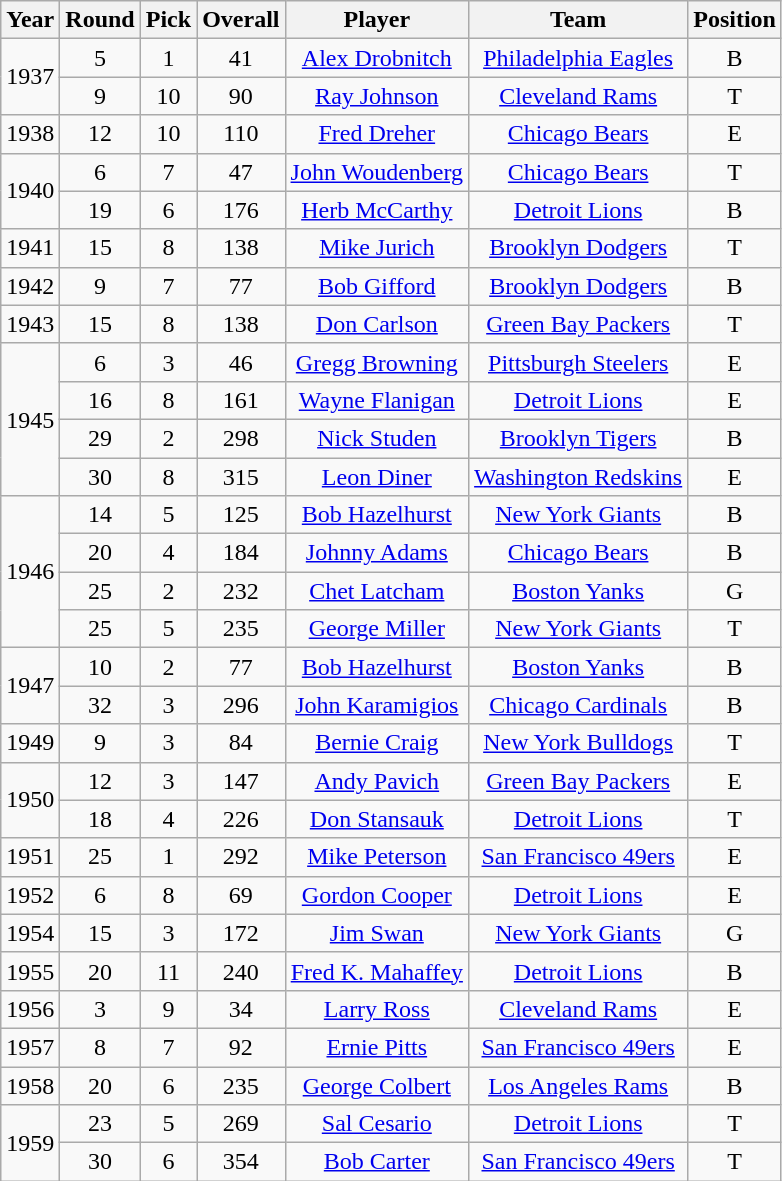<table class="wikitable sortable" style="text-align: center;">
<tr>
<th>Year</th>
<th>Round</th>
<th>Pick</th>
<th>Overall</th>
<th>Player</th>
<th>Team</th>
<th>Position</th>
</tr>
<tr>
<td rowspan="2">1937</td>
<td>5</td>
<td>1</td>
<td>41</td>
<td><a href='#'>Alex Drobnitch</a></td>
<td><a href='#'>Philadelphia Eagles</a></td>
<td>B</td>
</tr>
<tr>
<td>9</td>
<td>10</td>
<td>90</td>
<td><a href='#'>Ray Johnson</a></td>
<td><a href='#'>Cleveland Rams</a></td>
<td>T</td>
</tr>
<tr>
<td>1938</td>
<td>12</td>
<td>10</td>
<td>110</td>
<td><a href='#'>Fred Dreher</a></td>
<td><a href='#'>Chicago Bears</a></td>
<td>E</td>
</tr>
<tr>
<td rowspan="2">1940</td>
<td>6</td>
<td>7</td>
<td>47</td>
<td><a href='#'>John Woudenberg</a></td>
<td><a href='#'>Chicago Bears</a></td>
<td>T</td>
</tr>
<tr>
<td>19</td>
<td>6</td>
<td>176</td>
<td><a href='#'>Herb McCarthy</a></td>
<td><a href='#'>Detroit Lions</a></td>
<td>B</td>
</tr>
<tr>
<td>1941</td>
<td>15</td>
<td>8</td>
<td>138</td>
<td><a href='#'>Mike Jurich</a></td>
<td><a href='#'>Brooklyn Dodgers</a></td>
<td>T</td>
</tr>
<tr>
<td>1942</td>
<td>9</td>
<td>7</td>
<td>77</td>
<td><a href='#'>Bob Gifford</a></td>
<td><a href='#'>Brooklyn Dodgers</a></td>
<td>B</td>
</tr>
<tr>
<td>1943</td>
<td>15</td>
<td>8</td>
<td>138</td>
<td><a href='#'>Don Carlson</a></td>
<td><a href='#'>Green Bay Packers</a></td>
<td>T</td>
</tr>
<tr>
<td rowspan="4">1945</td>
<td>6</td>
<td>3</td>
<td>46</td>
<td><a href='#'>Gregg Browning</a></td>
<td><a href='#'>Pittsburgh Steelers</a></td>
<td>E</td>
</tr>
<tr>
<td>16</td>
<td>8</td>
<td>161</td>
<td><a href='#'>Wayne Flanigan</a></td>
<td><a href='#'>Detroit Lions</a></td>
<td>E</td>
</tr>
<tr>
<td>29</td>
<td>2</td>
<td>298</td>
<td><a href='#'>Nick Studen</a></td>
<td><a href='#'>Brooklyn Tigers</a></td>
<td>B</td>
</tr>
<tr>
<td>30</td>
<td>8</td>
<td>315</td>
<td><a href='#'>Leon Diner</a></td>
<td><a href='#'>Washington Redskins</a></td>
<td>E</td>
</tr>
<tr>
<td rowspan="4">1946</td>
<td>14</td>
<td>5</td>
<td>125</td>
<td><a href='#'>Bob Hazelhurst</a></td>
<td><a href='#'>New York Giants</a></td>
<td>B</td>
</tr>
<tr>
<td>20</td>
<td>4</td>
<td>184</td>
<td><a href='#'>Johnny Adams</a></td>
<td><a href='#'>Chicago Bears</a></td>
<td>B</td>
</tr>
<tr>
<td>25</td>
<td>2</td>
<td>232</td>
<td><a href='#'>Chet Latcham</a></td>
<td><a href='#'>Boston Yanks</a></td>
<td>G</td>
</tr>
<tr>
<td>25</td>
<td>5</td>
<td>235</td>
<td><a href='#'>George Miller</a></td>
<td><a href='#'>New York Giants</a></td>
<td>T</td>
</tr>
<tr>
<td rowspan="2">1947</td>
<td>10</td>
<td>2</td>
<td>77</td>
<td><a href='#'>Bob Hazelhurst</a></td>
<td><a href='#'>Boston Yanks</a></td>
<td>B</td>
</tr>
<tr>
<td>32</td>
<td>3</td>
<td>296</td>
<td><a href='#'>John Karamigios</a></td>
<td><a href='#'>Chicago Cardinals</a></td>
<td>B</td>
</tr>
<tr>
<td>1949</td>
<td>9</td>
<td>3</td>
<td>84</td>
<td><a href='#'>Bernie Craig</a></td>
<td><a href='#'>New York Bulldogs</a></td>
<td>T</td>
</tr>
<tr>
<td rowspan="2">1950</td>
<td>12</td>
<td>3</td>
<td>147</td>
<td><a href='#'>Andy Pavich</a></td>
<td><a href='#'>Green Bay Packers</a></td>
<td>E</td>
</tr>
<tr>
<td>18</td>
<td>4</td>
<td>226</td>
<td><a href='#'>Don Stansauk</a></td>
<td><a href='#'>Detroit Lions</a></td>
<td>T</td>
</tr>
<tr>
<td>1951</td>
<td>25</td>
<td>1</td>
<td>292</td>
<td><a href='#'>Mike Peterson</a></td>
<td><a href='#'>San Francisco 49ers</a></td>
<td>E</td>
</tr>
<tr>
<td>1952</td>
<td>6</td>
<td>8</td>
<td>69</td>
<td><a href='#'>Gordon Cooper</a></td>
<td><a href='#'>Detroit Lions</a></td>
<td>E</td>
</tr>
<tr>
<td>1954</td>
<td>15</td>
<td>3</td>
<td>172</td>
<td><a href='#'>Jim Swan</a></td>
<td><a href='#'>New York Giants</a></td>
<td>G</td>
</tr>
<tr>
<td>1955</td>
<td>20</td>
<td>11</td>
<td>240</td>
<td><a href='#'>Fred K. Mahaffey</a></td>
<td><a href='#'>Detroit Lions</a></td>
<td>B</td>
</tr>
<tr>
<td>1956</td>
<td>3</td>
<td>9</td>
<td>34</td>
<td><a href='#'>Larry Ross</a></td>
<td><a href='#'>Cleveland Rams</a></td>
<td>E</td>
</tr>
<tr>
<td>1957</td>
<td>8</td>
<td>7</td>
<td>92</td>
<td><a href='#'>Ernie Pitts</a></td>
<td><a href='#'>San Francisco 49ers</a></td>
<td>E</td>
</tr>
<tr>
<td>1958</td>
<td>20</td>
<td>6</td>
<td>235</td>
<td><a href='#'>George Colbert</a></td>
<td><a href='#'>Los Angeles Rams</a></td>
<td>B</td>
</tr>
<tr>
<td rowspan="2">1959</td>
<td>23</td>
<td>5</td>
<td>269</td>
<td><a href='#'>Sal Cesario</a></td>
<td><a href='#'>Detroit Lions</a></td>
<td>T</td>
</tr>
<tr>
<td>30</td>
<td>6</td>
<td>354</td>
<td><a href='#'>Bob Carter</a></td>
<td><a href='#'>San Francisco 49ers</a></td>
<td>T</td>
</tr>
</table>
